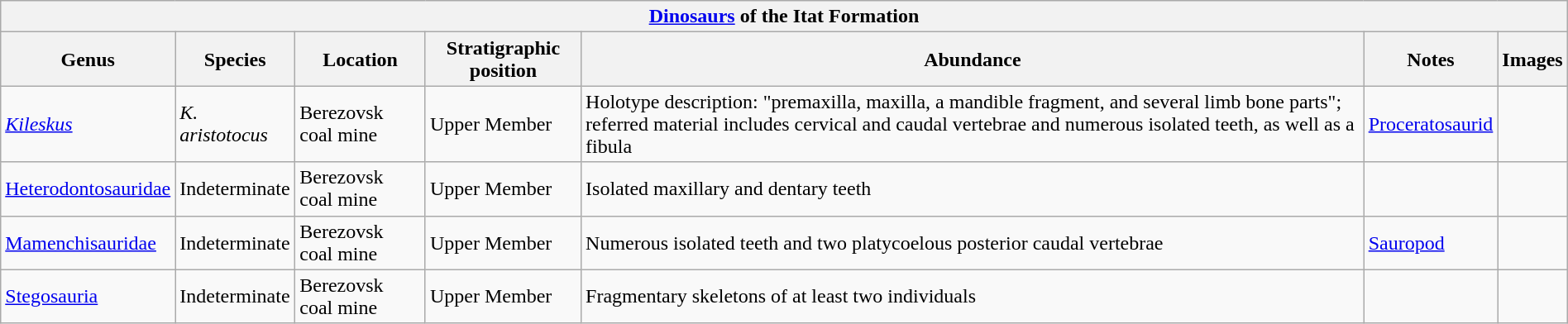<table class="wikitable" align="center" width="100%">
<tr>
<th colspan="7" align="center"><a href='#'>Dinosaurs</a> of the Itat Formation</th>
</tr>
<tr>
<th>Genus</th>
<th>Species</th>
<th>Location</th>
<th>Stratigraphic position</th>
<th>Abundance</th>
<th>Notes</th>
<th>Images</th>
</tr>
<tr>
<td><em><a href='#'>Kileskus</a></em></td>
<td><em>K. aristotocus</em></td>
<td>Berezovsk coal mine</td>
<td>Upper Member</td>
<td>Holotype description: "premaxilla, maxilla, a mandible fragment, and several limb bone parts"; referred material includes cervical and caudal vertebrae and numerous isolated teeth, as well as a fibula</td>
<td><a href='#'>Proceratosaurid</a></td>
<td></td>
</tr>
<tr>
<td><a href='#'>Heterodontosauridae</a></td>
<td>Indeterminate</td>
<td>Berezovsk coal mine</td>
<td>Upper Member</td>
<td>Isolated maxillary and dentary teeth</td>
<td></td>
<td></td>
</tr>
<tr>
<td><a href='#'>Mamenchisauridae</a></td>
<td>Indeterminate</td>
<td>Berezovsk coal mine</td>
<td>Upper Member</td>
<td>Numerous isolated teeth and two platycoelous posterior caudal vertebrae</td>
<td><a href='#'>Sauropod</a></td>
<td></td>
</tr>
<tr>
<td><a href='#'>Stegosauria</a></td>
<td>Indeterminate</td>
<td>Berezovsk coal mine</td>
<td>Upper Member</td>
<td>Fragmentary skeletons of at least two individuals</td>
<td></td>
<td></td>
</tr>
</table>
